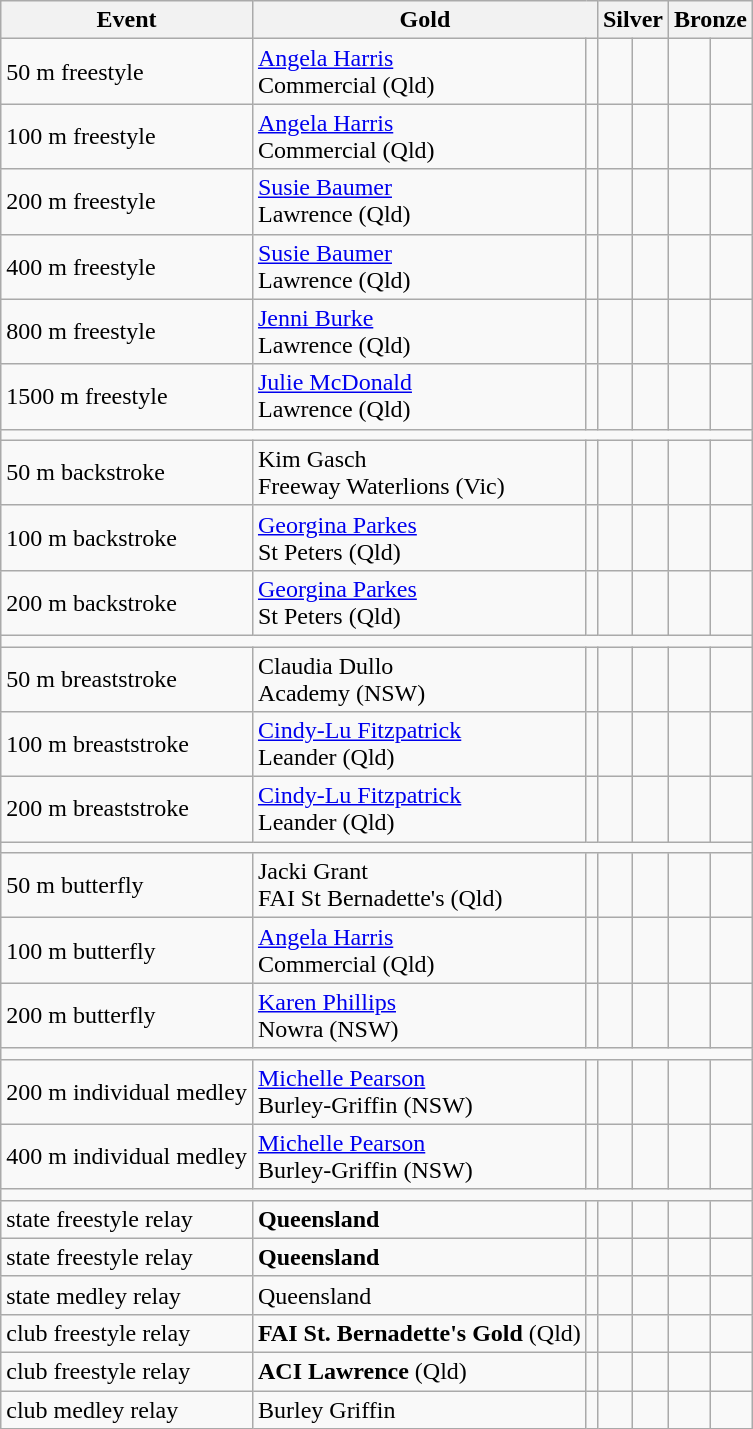<table class="wikitable">
<tr>
<th>Event</th>
<th colspan="2">Gold</th>
<th colspan="2">Silver</th>
<th colspan="2">Bronze</th>
</tr>
<tr>
<td>50 m freestyle</td>
<td><a href='#'>Angela Harris</a><br>Commercial (Qld)</td>
<td></td>
<td></td>
<td></td>
<td></td>
<td></td>
</tr>
<tr>
<td>100 m freestyle</td>
<td><a href='#'>Angela Harris</a><br>Commercial (Qld)</td>
<td></td>
<td></td>
<td></td>
<td></td>
<td></td>
</tr>
<tr>
<td>200 m freestyle</td>
<td><a href='#'>Susie Baumer</a><br>Lawrence (Qld)</td>
<td></td>
<td></td>
<td></td>
<td></td>
<td></td>
</tr>
<tr>
<td>400 m freestyle</td>
<td><a href='#'>Susie Baumer</a><br>Lawrence (Qld)</td>
<td></td>
<td></td>
<td></td>
<td></td>
<td></td>
</tr>
<tr>
<td>800 m freestyle</td>
<td><a href='#'>Jenni Burke</a><br>Lawrence (Qld)</td>
<td></td>
<td></td>
<td></td>
<td></td>
<td></td>
</tr>
<tr>
<td>1500 m freestyle</td>
<td><a href='#'>Julie McDonald</a><br>Lawrence (Qld)</td>
<td></td>
<td></td>
<td></td>
<td></td>
<td></td>
</tr>
<tr>
<td colspan="7"></td>
</tr>
<tr>
<td>50 m backstroke</td>
<td>Kim Gasch<br>Freeway Waterlions (Vic)</td>
<td></td>
<td></td>
<td></td>
<td></td>
<td></td>
</tr>
<tr>
<td>100 m backstroke</td>
<td><a href='#'>Georgina Parkes</a><br>St Peters (Qld)</td>
<td></td>
<td></td>
<td></td>
<td></td>
<td></td>
</tr>
<tr>
<td>200 m backstroke</td>
<td><a href='#'>Georgina Parkes</a><br>St Peters (Qld)</td>
<td></td>
<td></td>
<td></td>
<td></td>
<td></td>
</tr>
<tr>
<td colspan="7"></td>
</tr>
<tr>
<td>50 m breaststroke</td>
<td>Claudia Dullo<br>Academy (NSW)</td>
<td></td>
<td></td>
<td></td>
<td></td>
<td></td>
</tr>
<tr>
<td>100 m breaststroke</td>
<td><a href='#'>Cindy-Lu Fitzpatrick</a><br>Leander (Qld)</td>
<td></td>
<td></td>
<td></td>
<td></td>
<td></td>
</tr>
<tr>
<td>200 m breaststroke</td>
<td><a href='#'>Cindy-Lu Fitzpatrick</a><br>Leander (Qld)</td>
<td></td>
<td></td>
<td></td>
<td></td>
<td></td>
</tr>
<tr>
<td colspan="7"></td>
</tr>
<tr>
<td>50 m butterfly</td>
<td>Jacki Grant<br>FAI St Bernadette's (Qld)</td>
<td></td>
<td></td>
<td></td>
<td></td>
<td></td>
</tr>
<tr>
<td>100 m butterfly</td>
<td><a href='#'>Angela Harris</a><br>Commercial (Qld)</td>
<td></td>
<td></td>
<td></td>
<td></td>
<td></td>
</tr>
<tr>
<td>200 m butterfly</td>
<td><a href='#'>Karen Phillips</a><br>Nowra (NSW)</td>
<td></td>
<td></td>
<td></td>
<td></td>
<td></td>
</tr>
<tr>
<td colspan="7"></td>
</tr>
<tr>
<td>200 m individual medley</td>
<td><a href='#'>Michelle Pearson</a><br>Burley-Griffin (NSW)</td>
<td></td>
<td></td>
<td></td>
<td></td>
<td></td>
</tr>
<tr>
<td>400 m individual medley</td>
<td><a href='#'>Michelle Pearson</a><br>Burley-Griffin (NSW)</td>
<td></td>
<td></td>
<td></td>
<td></td>
<td></td>
</tr>
<tr>
<td colspan="7"></td>
</tr>
<tr>
<td> state freestyle relay</td>
<td><strong>Queensland</strong></td>
<td></td>
<td></td>
<td></td>
<td></td>
<td></td>
</tr>
<tr>
<td> state freestyle relay</td>
<td><strong>Queensland</strong></td>
<td></td>
<td></td>
<td></td>
<td></td>
<td></td>
</tr>
<tr>
<td> state medley relay</td>
<td>Queensland</td>
<td></td>
<td></td>
<td></td>
<td></td>
<td></td>
</tr>
<tr>
<td> club freestyle relay</td>
<td><strong>FAI St. Bernadette's Gold</strong> (Qld)</td>
<td></td>
<td></td>
<td></td>
<td></td>
<td></td>
</tr>
<tr>
<td> club freestyle relay</td>
<td><strong>ACI Lawrence</strong> (Qld)</td>
<td></td>
<td></td>
<td></td>
<td></td>
<td></td>
</tr>
<tr>
<td> club medley relay</td>
<td>Burley Griffin</td>
<td></td>
<td></td>
<td></td>
<td></td>
<td></td>
</tr>
</table>
